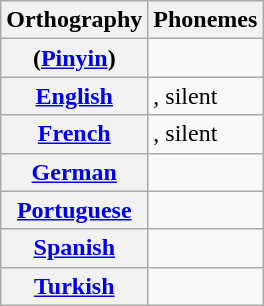<table class="wikitable mw-collapsible">
<tr>
<th>Orthography</th>
<th>Phonemes</th>
</tr>
<tr>
<th> (<a href='#'>Pinyin</a>)</th>
<td></td>
</tr>
<tr>
<th><a href='#'>English</a></th>
<td>, silent</td>
</tr>
<tr>
<th><a href='#'>French</a></th>
<td>, silent</td>
</tr>
<tr>
<th><a href='#'>German</a></th>
<td></td>
</tr>
<tr>
<th><a href='#'>Portuguese</a></th>
<td></td>
</tr>
<tr>
<th><a href='#'>Spanish</a></th>
<td></td>
</tr>
<tr>
<th><a href='#'>Turkish</a></th>
<td></td>
</tr>
</table>
